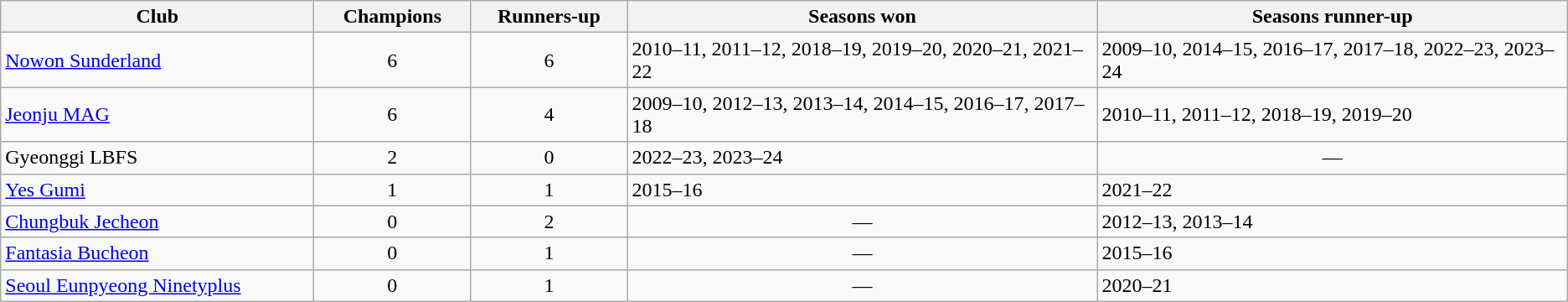<table class="wikitable">
<tr>
<th width="20%">Club</th>
<th width="10%">Champions</th>
<th width="10%">Runners-up</th>
<th width="30%">Seasons won</th>
<th width="30%">Seasons runner-up</th>
</tr>
<tr>
<td><a href='#'>Nowon Sunderland</a></td>
<td align="center">6</td>
<td align="center">6</td>
<td>2010–11, 2011–12, 2018–19, 2019–20, 2020–21, 2021–22</td>
<td>2009–10, 2014–15, 2016–17, 2017–18, 2022–23, 2023–24</td>
</tr>
<tr>
<td><a href='#'>Jeonju MAG</a></td>
<td align="center">6</td>
<td align="center">4</td>
<td>2009–10, 2012–13, 2013–14, 2014–15, 2016–17, 2017–18</td>
<td>2010–11, 2011–12, 2018–19, 2019–20</td>
</tr>
<tr>
<td>Gyeonggi LBFS</td>
<td align="center">2</td>
<td align="center">0</td>
<td>2022–23, 2023–24</td>
<td align="center">—</td>
</tr>
<tr>
<td><a href='#'>Yes Gumi</a></td>
<td align="center">1</td>
<td align="center">1</td>
<td>2015–16</td>
<td>2021–22</td>
</tr>
<tr>
<td><a href='#'>Chungbuk Jecheon</a></td>
<td align="center">0</td>
<td align="center">2</td>
<td align="center">—</td>
<td>2012–13, 2013–14</td>
</tr>
<tr>
<td><a href='#'>Fantasia Bucheon</a></td>
<td align="center">0</td>
<td align="center">1</td>
<td align="center">—</td>
<td>2015–16</td>
</tr>
<tr>
<td><a href='#'>Seoul Eunpyeong Ninetyplus</a></td>
<td align="center">0</td>
<td align="center">1</td>
<td align="center">—</td>
<td>2020–21</td>
</tr>
</table>
